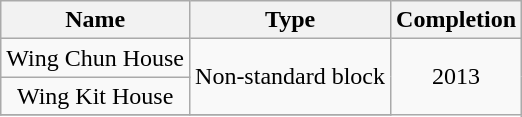<table class="wikitable" style="text-align: center">
<tr>
<th>Name</th>
<th>Type</th>
<th>Completion</th>
</tr>
<tr>
<td>Wing Chun House</td>
<td rowspan="2">Non-standard block</td>
<td rowspan="7">2013</td>
</tr>
<tr>
<td>Wing Kit House</td>
</tr>
<tr>
</tr>
</table>
